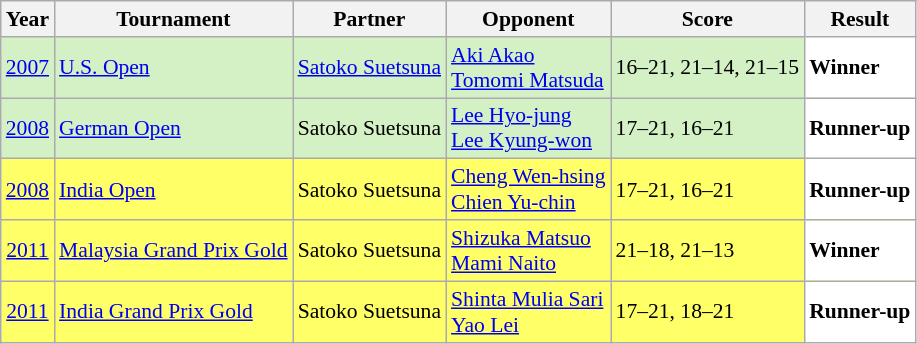<table class="sortable wikitable" style="font-size: 90%;">
<tr>
<th>Year</th>
<th>Tournament</th>
<th>Partner</th>
<th>Opponent</th>
<th>Score</th>
<th>Result</th>
</tr>
<tr style="background:#D4F1C5">
<td align="center"><a href='#'>2007</a></td>
<td align="left"><a href='#'>U.S. Open</a></td>
<td align="left"> <a href='#'>Satoko Suetsuna</a></td>
<td align="left"> <a href='#'>Aki Akao</a> <br>  <a href='#'>Tomomi Matsuda</a></td>
<td align="left">16–21, 21–14, 21–15</td>
<td style="text-align:left; background:white"> <strong>Winner</strong></td>
</tr>
<tr style="background:#D4F1C5">
<td align="center"><a href='#'>2008</a></td>
<td align="left"><a href='#'>German Open</a></td>
<td align="left"> Satoko Suetsuna</td>
<td align="left"> <a href='#'>Lee Hyo-jung</a> <br>  <a href='#'>Lee Kyung-won</a></td>
<td align="left">17–21, 16–21</td>
<td style="text-align:left; background:white"> <strong>Runner-up</strong></td>
</tr>
<tr style="background:#FFFF67">
<td align="center"><a href='#'>2008</a></td>
<td align="left"><a href='#'>India Open</a></td>
<td align="left"> Satoko Suetsuna</td>
<td align="left"> <a href='#'>Cheng Wen-hsing</a> <br>  <a href='#'>Chien Yu-chin</a></td>
<td align="left">17–21, 16–21</td>
<td style="text-align:left; background:white"> <strong>Runner-up</strong></td>
</tr>
<tr style="background:#FFFF67">
<td align="center"><a href='#'>2011</a></td>
<td align="left"><a href='#'>Malaysia Grand Prix Gold</a></td>
<td align="left"> Satoko Suetsuna</td>
<td align="left"> <a href='#'>Shizuka Matsuo</a> <br>  <a href='#'>Mami Naito</a></td>
<td align="left">21–18, 21–13</td>
<td style="text-align:left; background:white"> <strong>Winner</strong></td>
</tr>
<tr style="background:#FFFF67">
<td align="center"><a href='#'>2011</a></td>
<td align="left"><a href='#'>India Grand Prix Gold</a></td>
<td align="left"> Satoko Suetsuna</td>
<td align="left"> <a href='#'>Shinta Mulia Sari</a> <br>  <a href='#'>Yao Lei</a></td>
<td align="left">17–21, 18–21</td>
<td style="text-align:left; background:white"> <strong>Runner-up</strong></td>
</tr>
</table>
